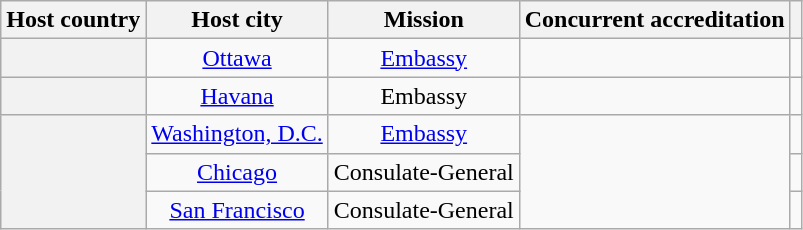<table class="wikitable plainrowheaders" style="text-align:center;">
<tr>
<th scope="col">Host country</th>
<th scope="col">Host city</th>
<th scope="col">Mission</th>
<th scope="col">Concurrent accreditation</th>
<th scope="col"></th>
</tr>
<tr>
<th scope="row"></th>
<td><a href='#'>Ottawa</a></td>
<td><a href='#'>Embassy</a></td>
<td></td>
<td></td>
</tr>
<tr>
<th scope="row"></th>
<td><a href='#'>Havana</a></td>
<td>Embassy</td>
<td></td>
<td></td>
</tr>
<tr>
<th scope="row" rowspan="3"></th>
<td><a href='#'>Washington, D.C.</a></td>
<td><a href='#'>Embassy</a></td>
<td rowspan="3"></td>
<td></td>
</tr>
<tr>
<td><a href='#'>Chicago</a></td>
<td>Consulate-General</td>
<td></td>
</tr>
<tr>
<td><a href='#'>San Francisco</a></td>
<td>Consulate-General</td>
<td></td>
</tr>
</table>
